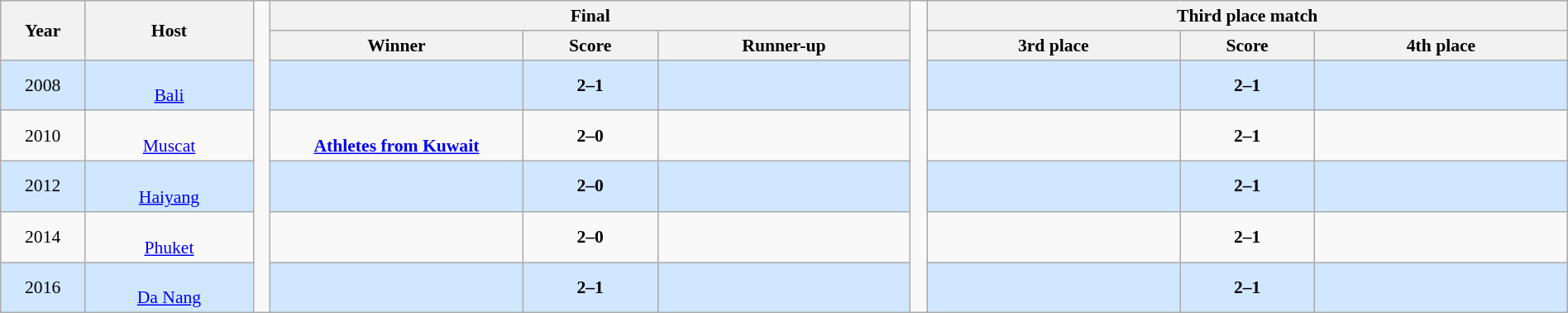<table class="wikitable" style="font-size:90%; width: 100%; text-align: center;">
<tr>
<th rowspan=2 width=5%>Year</th>
<th rowspan=2 width=10%>Host</th>
<td width=1% rowspan=7></td>
<th colspan=3>Final</th>
<td width=1% rowspan=7></td>
<th colspan=3>Third place match</th>
</tr>
<tr>
<th width=15%>Winner</th>
<th width=8%>Score</th>
<th width=15%>Runner-up</th>
<th width=15%>3rd place</th>
<th width=8%>Score</th>
<th width=15%>4th place</th>
</tr>
<tr bgcolor=#D0E7FF>
<td>2008<br></td>
<td><br><a href='#'>Bali</a></td>
<td><strong></strong></td>
<td><strong>2–1</strong></td>
<td></td>
<td></td>
<td><strong>2–1</strong></td>
<td></td>
</tr>
<tr>
<td>2010<br></td>
<td><br><a href='#'>Muscat</a></td>
<td><strong><br><a href='#'>Athletes from Kuwait</a></strong></td>
<td><strong>2–0</strong></td>
<td></td>
<td></td>
<td><strong>2–1</strong></td>
<td></td>
</tr>
<tr bgcolor=#D0E7FF>
<td>2012<br></td>
<td><br><a href='#'>Haiyang</a></td>
<td><strong></strong></td>
<td><strong>2–0</strong></td>
<td></td>
<td></td>
<td><strong>2–1</strong></td>
<td></td>
</tr>
<tr>
<td>2014<br></td>
<td><br><a href='#'>Phuket</a></td>
<td><strong></strong></td>
<td><strong>2–0</strong></td>
<td></td>
<td></td>
<td><strong>2–1</strong></td>
<td></td>
</tr>
<tr bgcolor=#D0E7FF>
<td>2016<br></td>
<td><br><a href='#'>Da Nang</a></td>
<td><strong></strong></td>
<td><strong>2–1</strong></td>
<td></td>
<td></td>
<td><strong>2–1</strong></td>
<td></td>
</tr>
</table>
